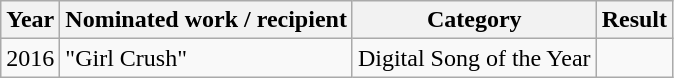<table class="wikitable">
<tr>
<th>Year</th>
<th>Nominated work / recipient</th>
<th>Category</th>
<th>Result</th>
</tr>
<tr>
<td>2016</td>
<td>"Girl Crush"</td>
<td>Digital Song of the Year</td>
<td></td>
</tr>
</table>
